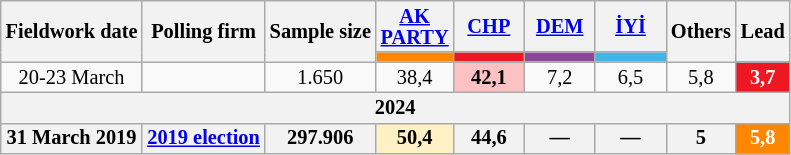<table class="wikitable mw-collapsible" style="text-align:center; font-size:85%; line-height:14px;">
<tr>
<th rowspan="2">Fieldwork date</th>
<th rowspan="2">Polling firm</th>
<th rowspan="2">Sample size</th>
<th style="width:3em;"><a href='#'>AK PARTY</a></th>
<th style="width:3em;"><a href='#'>CHP</a></th>
<th style="width:3em;"><a href='#'>DEM</a></th>
<th style="width:3em;"><a href='#'>İYİ</a></th>
<th rowspan="2">Others</th>
<th rowspan="2">Lead</th>
</tr>
<tr>
<th style="background:#FF8700;"></th>
<th style="background:#ED1822;"></th>
<th style="background:#8C4799;"></th>
<th style="background:#40B4E5;"></th>
</tr>
<tr>
<td>20-23 March</td>
<td></td>
<td>1.650</td>
<td>38,4</td>
<td style="background:#FFC2C2"><strong>42,1</strong></td>
<td>7,2</td>
<td>6,5</td>
<td>5,8</td>
<th style="background:#ED1822; color:white;">3,7</th>
</tr>
<tr>
<th colspan="9">2024</th>
</tr>
<tr>
<th>31 March 2019</th>
<th><a href='#'>2019 election</a></th>
<th>297.906</th>
<th style="background:#FFF1C4"><strong>50,4</strong></th>
<th>44,6</th>
<th>—</th>
<th>—</th>
<th>5</th>
<th style="background:#ff8700; color:white;">5,8</th>
</tr>
</table>
